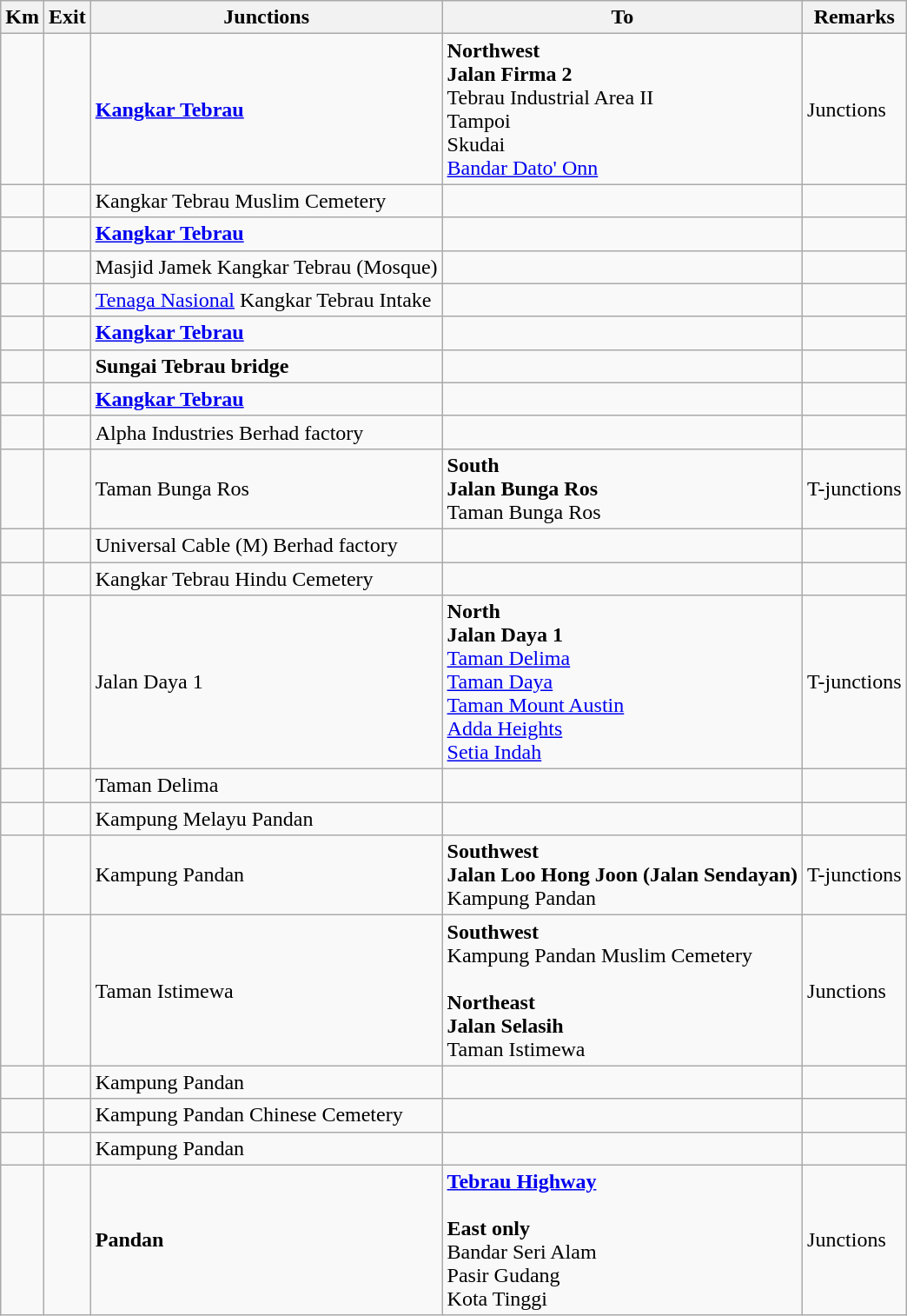<table class="wikitable">
<tr>
<th>Km</th>
<th>Exit</th>
<th>Junctions</th>
<th>To</th>
<th>Remarks</th>
</tr>
<tr>
<td></td>
<td></td>
<td><strong><a href='#'>Kangkar Tebrau</a></strong></td>
<td><strong>Northwest</strong><br><strong>Jalan Firma 2</strong><br>Tebrau Industrial Area II<br> Tampoi<br> Skudai<br><a href='#'>Bandar Dato' Onn</a></td>
<td>Junctions</td>
</tr>
<tr>
<td></td>
<td></td>
<td>Kangkar Tebrau Muslim Cemetery</td>
<td></td>
<td></td>
</tr>
<tr>
<td></td>
<td></td>
<td><strong><a href='#'>Kangkar Tebrau</a></strong></td>
<td></td>
<td></td>
</tr>
<tr>
<td></td>
<td></td>
<td>Masjid Jamek Kangkar Tebrau (Mosque) </td>
<td></td>
<td></td>
</tr>
<tr>
<td></td>
<td></td>
<td><a href='#'>Tenaga Nasional</a> Kangkar Tebrau Intake</td>
<td></td>
<td></td>
</tr>
<tr>
<td></td>
<td></td>
<td><strong><a href='#'>Kangkar Tebrau</a></strong></td>
<td></td>
<td></td>
</tr>
<tr>
<td></td>
<td></td>
<td><strong>Sungai Tebrau bridge</strong></td>
<td></td>
<td></td>
</tr>
<tr>
<td></td>
<td></td>
<td><strong><a href='#'>Kangkar Tebrau</a></strong></td>
<td></td>
<td></td>
</tr>
<tr>
<td></td>
<td></td>
<td>Alpha Industries Berhad factory</td>
<td></td>
<td></td>
</tr>
<tr>
<td></td>
<td></td>
<td>Taman Bunga Ros</td>
<td><strong>South</strong><br><strong>Jalan Bunga Ros</strong><br>Taman Bunga Ros</td>
<td>T-junctions</td>
</tr>
<tr>
<td></td>
<td></td>
<td>Universal Cable (M) Berhad factory</td>
<td></td>
<td></td>
</tr>
<tr>
<td></td>
<td></td>
<td>Kangkar Tebrau Hindu Cemetery</td>
<td></td>
<td></td>
</tr>
<tr>
<td></td>
<td></td>
<td>Jalan Daya 1</td>
<td><strong>North</strong><br><strong>Jalan Daya 1</strong><br><a href='#'>Taman Delima</a><br><a href='#'>Taman Daya</a><br><a href='#'>Taman Mount Austin</a><br><a href='#'>Adda Heights</a><br><a href='#'>Setia Indah</a></td>
<td>T-junctions</td>
</tr>
<tr>
<td></td>
<td></td>
<td>Taman Delima</td>
<td></td>
<td></td>
</tr>
<tr>
<td></td>
<td></td>
<td>Kampung Melayu Pandan</td>
<td></td>
<td></td>
</tr>
<tr>
<td></td>
<td></td>
<td>Kampung Pandan</td>
<td><strong>Southwest</strong><br><strong>Jalan Loo Hong Joon (Jalan Sendayan)</strong><br>Kampung Pandan</td>
<td>T-junctions</td>
</tr>
<tr>
<td></td>
<td></td>
<td>Taman Istimewa</td>
<td><strong>Southwest</strong><br>Kampung Pandan Muslim Cemetery<br><br><strong>Northeast</strong><br><strong>Jalan Selasih</strong><br>Taman Istimewa</td>
<td>Junctions</td>
</tr>
<tr>
<td></td>
<td></td>
<td>Kampung Pandan</td>
<td></td>
<td></td>
</tr>
<tr>
<td></td>
<td></td>
<td>Kampung Pandan Chinese Cemetery</td>
<td></td>
<td></td>
</tr>
<tr>
<td></td>
<td></td>
<td>Kampung Pandan</td>
<td></td>
<td></td>
</tr>
<tr>
<td></td>
<td></td>
<td><strong>Pandan</strong></td>
<td>  <strong><a href='#'>Tebrau Highway</a></strong><br><br><strong>East only</strong><br> Bandar Seri Alam<br> Pasir Gudang<br>  Kota Tinggi</td>
<td>Junctions</td>
</tr>
</table>
